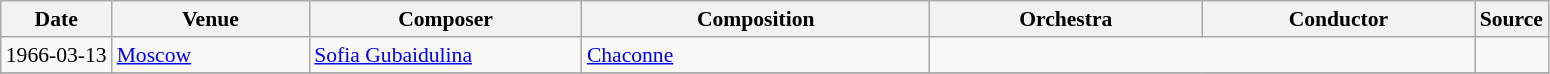<table class="wikitable" style="font-size:90%">
<tr>
<th>Date</th>
<th width=125px>Venue</th>
<th width=175px>Composer</th>
<th width=225px>Composition</th>
<th width=175px>Orchestra</th>
<th width=175px>Conductor</th>
<th>Source</th>
</tr>
<tr>
<td>1966-03-13</td>
<td><a href='#'>Moscow</a></td>
<td><a href='#'>Sofia Gubaidulina</a></td>
<td><a href='#'>Chaconne</a></td>
<td colspan=2></td>
<td></td>
</tr>
<tr>
</tr>
</table>
